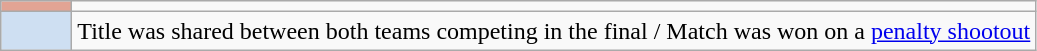<table class="wikitable">
<tr>
<td width="40px" bgcolor="#e2a494" align="center"></td>
<td></td>
</tr>
<tr>
<td width="40px" bgcolor="#cedff2" align="center"></td>
<td>Title was shared between both teams competing in the final / Match was won on a <a href='#'>penalty shootout</a></td>
</tr>
</table>
